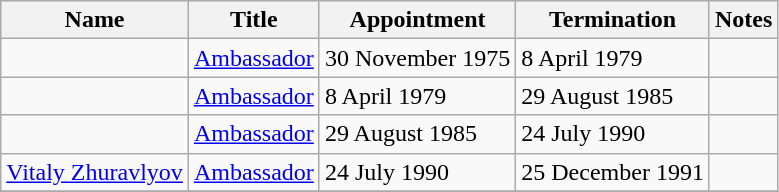<table class="wikitable">
<tr valign="middle">
<th>Name</th>
<th>Title</th>
<th>Appointment</th>
<th>Termination</th>
<th>Notes</th>
</tr>
<tr>
<td></td>
<td><a href='#'>Ambassador</a></td>
<td>30 November 1975</td>
<td>8 April 1979</td>
<td></td>
</tr>
<tr>
<td></td>
<td><a href='#'>Ambassador</a></td>
<td>8 April 1979</td>
<td>29 August 1985</td>
<td></td>
</tr>
<tr>
<td></td>
<td><a href='#'>Ambassador</a></td>
<td>29 August 1985</td>
<td>24 July 1990</td>
<td></td>
</tr>
<tr>
<td><a href='#'>Vitaly Zhuravlyov</a></td>
<td><a href='#'>Ambassador</a></td>
<td>24 July 1990</td>
<td>25 December 1991</td>
<td></td>
</tr>
<tr>
</tr>
</table>
